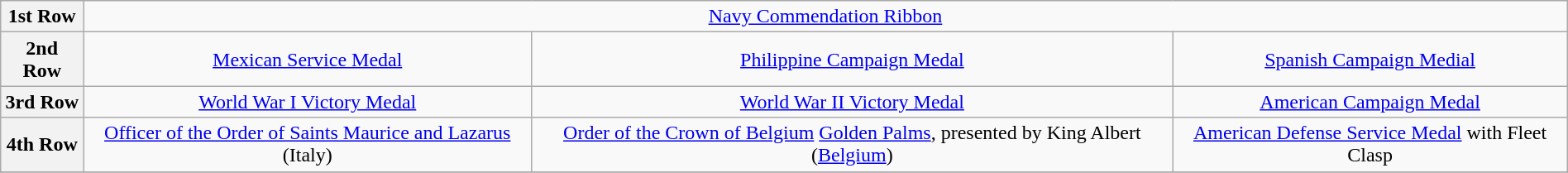<table class="wikitable" style="margin:1em auto; text-align:center;">
<tr>
<th>1st Row</th>
<td colspan="3"><a href='#'>Navy Commendation Ribbon</a></td>
</tr>
<tr>
<th>2nd Row</th>
<td><a href='#'>Mexican Service Medal</a></td>
<td><a href='#'>Philippine Campaign Medal</a></td>
<td><a href='#'>Spanish Campaign Medial</a></td>
</tr>
<tr>
<th>3rd Row</th>
<td><a href='#'>World War I Victory Medal</a></td>
<td><a href='#'>World War II Victory Medal</a></td>
<td><a href='#'>American Campaign Medal</a></td>
</tr>
<tr>
<th>4th Row</th>
<td><a href='#'>Officer of the Order of Saints Maurice and Lazarus</a> (Italy)</td>
<td><a href='#'>Order of the Crown of Belgium</a> <a href='#'>Golden Palms</a>, presented by King Albert (<a href='#'>Belgium</a>)</td>
<td><a href='#'>American Defense Service Medal</a> with Fleet Clasp</td>
</tr>
<tr>
</tr>
</table>
